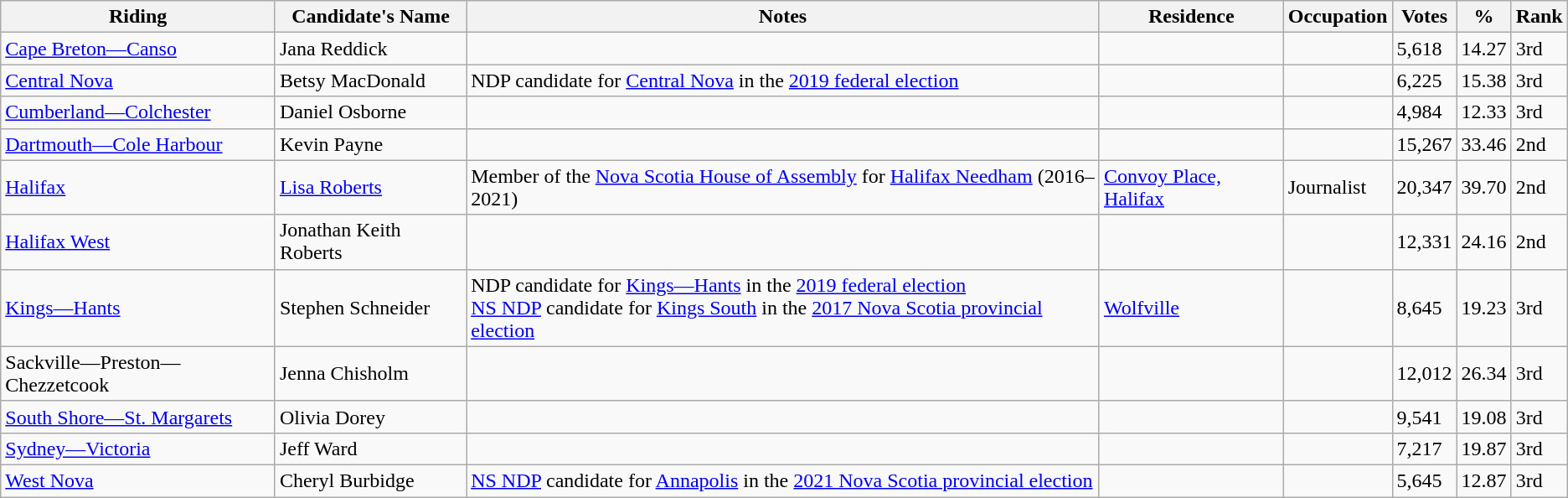<table class="wikitable sortable">
<tr>
<th>Riding<br></th>
<th>Candidate's Name</th>
<th>Notes</th>
<th>Residence</th>
<th>Occupation</th>
<th>Votes</th>
<th>%</th>
<th>Rank</th>
</tr>
<tr>
<td><a href='#'>Cape Breton—Canso</a></td>
<td>Jana Reddick</td>
<td></td>
<td></td>
<td></td>
<td>5,618</td>
<td>14.27</td>
<td>3rd</td>
</tr>
<tr>
<td><a href='#'>Central Nova</a></td>
<td>Betsy MacDonald</td>
<td>NDP candidate for <a href='#'>Central Nova</a> in the <a href='#'>2019 federal election</a></td>
<td></td>
<td></td>
<td>6,225</td>
<td>15.38</td>
<td>3rd</td>
</tr>
<tr>
<td><a href='#'>Cumberland—Colchester</a></td>
<td>Daniel Osborne</td>
<td></td>
<td></td>
<td></td>
<td>4,984</td>
<td>12.33</td>
<td>3rd</td>
</tr>
<tr>
<td><a href='#'>Dartmouth—Cole Harbour</a></td>
<td>Kevin Payne</td>
<td></td>
<td></td>
<td></td>
<td>15,267</td>
<td>33.46</td>
<td>2nd</td>
</tr>
<tr>
<td><a href='#'>Halifax</a></td>
<td><a href='#'>Lisa Roberts</a></td>
<td>Member of the <a href='#'>Nova Scotia House of Assembly</a> for <a href='#'>Halifax Needham</a> (2016–2021)</td>
<td><a href='#'>Convoy Place, Halifax</a></td>
<td>Journalist</td>
<td>20,347</td>
<td>39.70</td>
<td>2nd</td>
</tr>
<tr>
<td><a href='#'>Halifax West</a></td>
<td>Jonathan Keith Roberts</td>
<td></td>
<td></td>
<td></td>
<td>12,331</td>
<td>24.16</td>
<td>2nd</td>
</tr>
<tr>
<td><a href='#'>Kings—Hants</a></td>
<td>Stephen Schneider</td>
<td>NDP candidate for <a href='#'>Kings—Hants</a> in the <a href='#'>2019 federal election</a> <br> <a href='#'>NS NDP</a> candidate for <a href='#'>Kings South</a> in the <a href='#'>2017 Nova Scotia provincial election</a></td>
<td><a href='#'>Wolfville</a></td>
<td></td>
<td>8,645</td>
<td>19.23</td>
<td>3rd</td>
</tr>
<tr>
<td>Sackville—Preston—Chezzetcook</td>
<td>Jenna Chisholm</td>
<td></td>
<td></td>
<td></td>
<td>12,012</td>
<td>26.34</td>
<td>3rd</td>
</tr>
<tr>
<td><a href='#'>South Shore—St. Margarets</a></td>
<td>Olivia Dorey</td>
<td></td>
<td></td>
<td></td>
<td>9,541</td>
<td>19.08</td>
<td>3rd</td>
</tr>
<tr>
<td><a href='#'>Sydney—Victoria</a></td>
<td>Jeff Ward</td>
<td></td>
<td></td>
<td></td>
<td>7,217</td>
<td>19.87</td>
<td>3rd</td>
</tr>
<tr>
<td><a href='#'>West Nova</a></td>
<td>Cheryl Burbidge</td>
<td><a href='#'>NS NDP</a> candidate for <a href='#'>Annapolis</a> in the <a href='#'>2021 Nova Scotia provincial election</a></td>
<td></td>
<td></td>
<td>5,645</td>
<td>12.87</td>
<td>3rd</td>
</tr>
</table>
